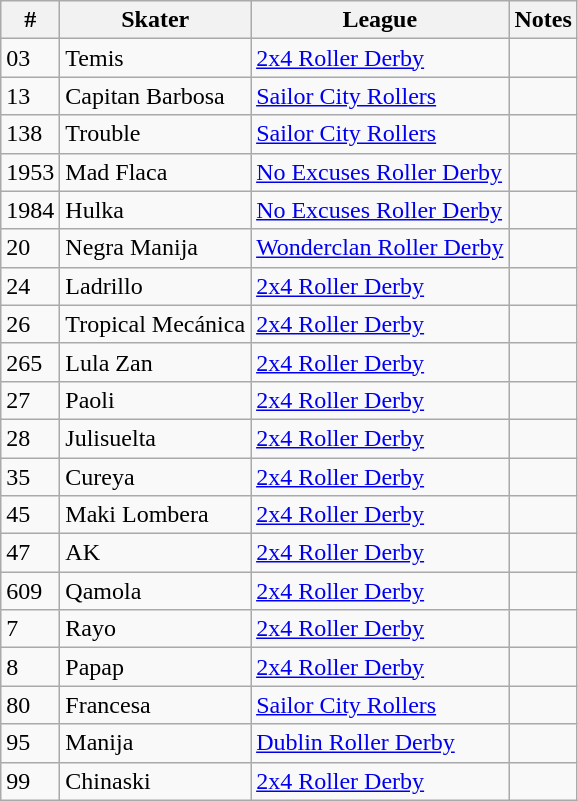<table class="wikitable">
<tr>
<th>#</th>
<th>Skater</th>
<th>League</th>
<th>Notes</th>
</tr>
<tr>
<td>03</td>
<td>Temis</td>
<td><a href='#'>2x4 Roller Derby</a></td>
<td></td>
</tr>
<tr>
<td>13</td>
<td>Capitan Barbosa</td>
<td><a href='#'>Sailor City Rollers</a></td>
<td></td>
</tr>
<tr>
<td>138</td>
<td>Trouble</td>
<td><a href='#'>Sailor City Rollers</a></td>
<td></td>
</tr>
<tr>
<td>1953</td>
<td>Mad Flaca</td>
<td><a href='#'>No Excuses Roller Derby</a></td>
<td></td>
</tr>
<tr>
<td>1984</td>
<td>Hulka</td>
<td><a href='#'>No Excuses Roller Derby</a></td>
<td></td>
</tr>
<tr>
<td>20</td>
<td>Negra Manija</td>
<td><a href='#'>Wonderclan Roller Derby</a></td>
<td></td>
</tr>
<tr>
<td>24</td>
<td>Ladrillo</td>
<td><a href='#'>2x4 Roller Derby</a></td>
<td></td>
</tr>
<tr>
<td>26</td>
<td>Tropical Mecánica</td>
<td><a href='#'>2x4 Roller Derby</a></td>
<td></td>
</tr>
<tr>
<td>265</td>
<td>Lula Zan</td>
<td><a href='#'>2x4 Roller Derby</a></td>
<td></td>
</tr>
<tr>
<td>27</td>
<td>Paoli</td>
<td><a href='#'>2x4 Roller Derby</a></td>
<td></td>
</tr>
<tr>
<td>28</td>
<td>Julisuelta</td>
<td><a href='#'>2x4 Roller Derby</a></td>
<td></td>
</tr>
<tr>
<td>35</td>
<td>Cureya</td>
<td><a href='#'>2x4 Roller Derby</a></td>
<td></td>
</tr>
<tr>
<td>45</td>
<td>Maki Lombera</td>
<td><a href='#'>2x4 Roller Derby</a></td>
<td></td>
</tr>
<tr>
<td>47</td>
<td>AK</td>
<td><a href='#'>2x4 Roller Derby</a></td>
<td></td>
</tr>
<tr>
<td>609</td>
<td>Qamola</td>
<td><a href='#'>2x4 Roller Derby</a></td>
<td></td>
</tr>
<tr>
<td>7</td>
<td>Rayo</td>
<td><a href='#'>2x4 Roller Derby</a></td>
<td></td>
</tr>
<tr>
<td>8</td>
<td>Papap</td>
<td><a href='#'>2x4 Roller Derby</a></td>
<td></td>
</tr>
<tr>
<td>80</td>
<td>Francesa</td>
<td><a href='#'>Sailor City Rollers</a></td>
<td></td>
</tr>
<tr>
<td>95</td>
<td>Manija</td>
<td><a href='#'>Dublin Roller Derby</a></td>
<td></td>
</tr>
<tr>
<td>99</td>
<td>Chinaski</td>
<td><a href='#'>2x4 Roller Derby</a></td>
<td></td>
</tr>
</table>
